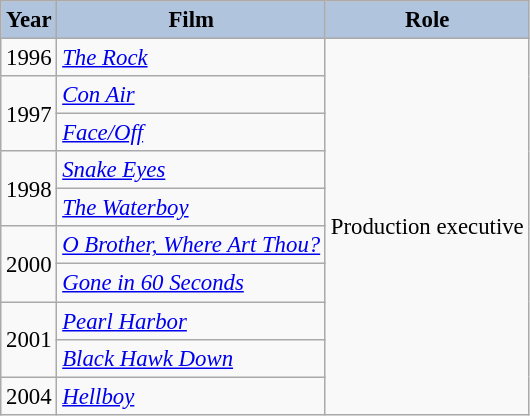<table class="wikitable" style="font-size:95%;">
<tr>
<th style="background:#B0C4DE;">Year</th>
<th style="background:#B0C4DE;">Film</th>
<th style="background:#B0C4DE;">Role</th>
</tr>
<tr>
<td>1996</td>
<td><em><a href='#'>The Rock</a></em></td>
<td rowspan=10>Production executive</td>
</tr>
<tr>
<td rowspan=2>1997</td>
<td><em><a href='#'>Con Air</a></em></td>
</tr>
<tr>
<td><em><a href='#'>Face/Off</a></em></td>
</tr>
<tr>
<td rowspan=2>1998</td>
<td><em><a href='#'>Snake Eyes</a></em></td>
</tr>
<tr>
<td><em><a href='#'>The Waterboy</a></em></td>
</tr>
<tr>
<td rowspan=2>2000</td>
<td><em><a href='#'>O Brother, Where Art Thou?</a></em></td>
</tr>
<tr>
<td><em><a href='#'>Gone in 60 Seconds</a></em></td>
</tr>
<tr>
<td rowspan=2>2001</td>
<td><em><a href='#'>Pearl Harbor</a></em></td>
</tr>
<tr>
<td><em><a href='#'>Black Hawk Down</a></em></td>
</tr>
<tr>
<td>2004</td>
<td><em><a href='#'>Hellboy</a></em></td>
</tr>
</table>
